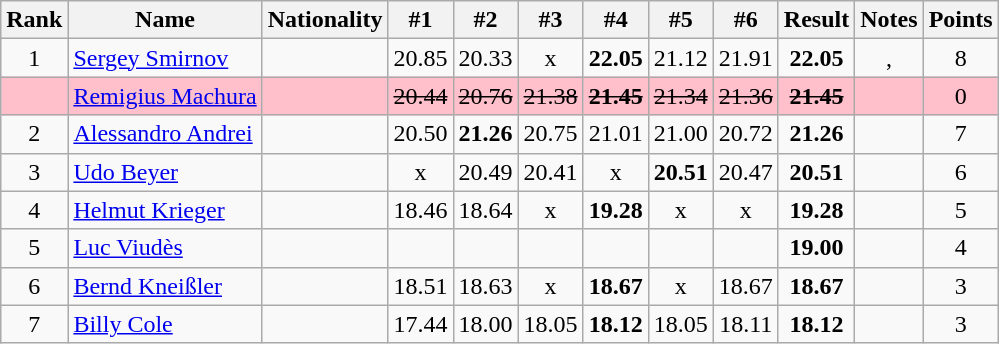<table class="wikitable sortable" style="text-align:center">
<tr>
<th>Rank</th>
<th>Name</th>
<th>Nationality</th>
<th>#1</th>
<th>#2</th>
<th>#3</th>
<th>#4</th>
<th>#5</th>
<th>#6</th>
<th>Result</th>
<th>Notes</th>
<th>Points</th>
</tr>
<tr>
<td>1</td>
<td align=left><a href='#'>Sergey Smirnov</a></td>
<td align=left></td>
<td>20.85</td>
<td>20.33</td>
<td>x</td>
<td><strong>22.05</strong></td>
<td>21.12</td>
<td>21.91</td>
<td><strong>22.05</strong></td>
<td>, </td>
<td>8</td>
</tr>
<tr bgcolor=pink>
<td></td>
<td align=left><a href='#'>Remigius Machura</a></td>
<td align=left></td>
<td><s>20.44</s></td>
<td><s>20.76</s></td>
<td><s>21.38</s></td>
<td><s><strong>21.45</strong></s></td>
<td><s>21.34</s></td>
<td><s>21.36</s></td>
<td><s><strong>21.45</strong></s></td>
<td></td>
<td>0</td>
</tr>
<tr>
<td>2</td>
<td align=left><a href='#'>Alessandro Andrei</a></td>
<td align=left></td>
<td>20.50</td>
<td><strong>21.26</strong></td>
<td>20.75</td>
<td>21.01</td>
<td>21.00</td>
<td>20.72</td>
<td><strong>21.26</strong></td>
<td></td>
<td>7</td>
</tr>
<tr>
<td>3</td>
<td align=left><a href='#'>Udo Beyer</a></td>
<td align=left></td>
<td>x</td>
<td>20.49</td>
<td>20.41</td>
<td>x</td>
<td><strong>20.51</strong></td>
<td>20.47</td>
<td><strong>20.51</strong></td>
<td></td>
<td>6</td>
</tr>
<tr>
<td>4</td>
<td align=left><a href='#'>Helmut Krieger</a></td>
<td align=left></td>
<td>18.46</td>
<td>18.64</td>
<td>x</td>
<td><strong>19.28</strong></td>
<td>x</td>
<td>x</td>
<td><strong>19.28</strong></td>
<td></td>
<td>5</td>
</tr>
<tr>
<td>5</td>
<td align=left><a href='#'>Luc Viudès</a></td>
<td align=left></td>
<td></td>
<td></td>
<td></td>
<td></td>
<td></td>
<td></td>
<td><strong>19.00</strong></td>
<td></td>
<td>4</td>
</tr>
<tr>
<td>6</td>
<td align=left><a href='#'>Bernd Kneißler</a></td>
<td align=left></td>
<td>18.51</td>
<td>18.63</td>
<td>x</td>
<td><strong>18.67</strong></td>
<td>x</td>
<td>18.67</td>
<td><strong>18.67</strong></td>
<td></td>
<td>3</td>
</tr>
<tr>
<td>7</td>
<td align=left><a href='#'>Billy Cole</a></td>
<td align=left></td>
<td>17.44</td>
<td>18.00</td>
<td>18.05</td>
<td><strong>18.12</strong></td>
<td>18.05</td>
<td>18.11</td>
<td><strong>18.12</strong></td>
<td></td>
<td>3</td>
</tr>
</table>
